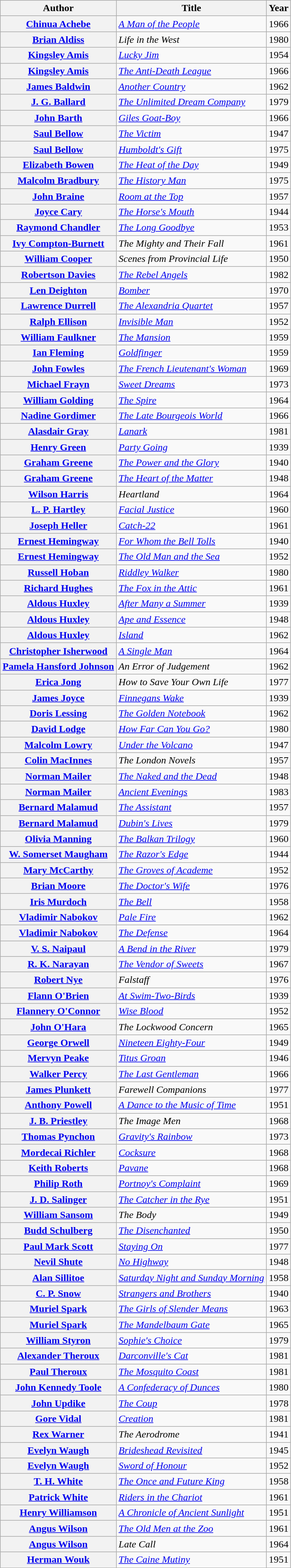<table class="wikitable plainrowheaders sortable">
<tr>
<th scope=col>Author</th>
<th scope=col>Title</th>
<th scope=col>Year</th>
</tr>
<tr>
<th scope=row data-sort-value="Achebe"><a href='#'>Chinua Achebe</a></th>
<td><em><a href='#'>A Man of the People</a></em></td>
<td>1966</td>
</tr>
<tr>
<th scope=row data-sort-value="Aldiss"><a href='#'>Brian Aldiss</a></th>
<td><em>Life in the West</em></td>
<td>1980</td>
</tr>
<tr>
<th scope=row data-sort-value="Amis"><a href='#'>Kingsley Amis</a></th>
<td><em><a href='#'>Lucky Jim</a></em></td>
<td>1954</td>
</tr>
<tr>
<th scope=row data-sort-value="Amis"><a href='#'>Kingsley Amis</a></th>
<td><em><a href='#'>The Anti-Death League</a></em></td>
<td>1966</td>
</tr>
<tr>
<th scope=row data-sort-value="Baldwin"><a href='#'>James Baldwin</a></th>
<td><em><a href='#'>Another Country</a></em></td>
<td>1962</td>
</tr>
<tr>
<th scope=row data-sort-value="Ballard"><a href='#'>J. G. Ballard</a></th>
<td><em><a href='#'>The Unlimited Dream Company</a></em></td>
<td>1979</td>
</tr>
<tr>
<th scope=row data-sort-value="Barth"><a href='#'>John Barth</a></th>
<td><em><a href='#'>Giles Goat-Boy</a></em></td>
<td>1966</td>
</tr>
<tr>
<th scope=row data-sort-value="Bellow"><a href='#'>Saul Bellow</a></th>
<td><em><a href='#'>The Victim</a></em></td>
<td>1947</td>
</tr>
<tr>
<th scope=row data-sort-value="Bellow"><a href='#'>Saul Bellow</a></th>
<td><em><a href='#'>Humboldt's Gift</a></em></td>
<td>1975</td>
</tr>
<tr>
<th scope=row data-sort-value="Bowen"><a href='#'>Elizabeth Bowen</a></th>
<td><em><a href='#'>The Heat of the Day</a></em></td>
<td>1949</td>
</tr>
<tr>
<th scope=row data-sort-value="Bradbury"><a href='#'>Malcolm Bradbury</a></th>
<td><em><a href='#'>The History Man</a></em></td>
<td>1975</td>
</tr>
<tr>
<th scope=row data-sort-value="Braine"><a href='#'>John Braine</a></th>
<td><em><a href='#'>Room at the Top</a></em></td>
<td>1957</td>
</tr>
<tr>
<th scope=row data-sort-value="Cary"><a href='#'>Joyce Cary</a></th>
<td><em><a href='#'>The Horse's Mouth</a></em></td>
<td>1944</td>
</tr>
<tr>
<th scope=row data-sort-value="Chandler"><a href='#'>Raymond Chandler</a></th>
<td><em><a href='#'>The Long Goodbye</a></em></td>
<td>1953</td>
</tr>
<tr>
<th scope=row data-sort-value="Compton-Burnett"><a href='#'>Ivy Compton-Burnett</a></th>
<td><em>The Mighty and Their Fall</em></td>
<td>1961</td>
</tr>
<tr>
<th scope=row data-sort-value="Cooper"><a href='#'>William Cooper</a></th>
<td><em>Scenes from Provincial Life</em></td>
<td>1950</td>
</tr>
<tr>
<th scope=row data-sort-value="Davies"><a href='#'>Robertson Davies</a></th>
<td><em><a href='#'>The Rebel Angels</a></em></td>
<td>1982</td>
</tr>
<tr>
<th scope=row data-sort-value="Deighton"><a href='#'>Len Deighton</a></th>
<td><em><a href='#'>Bomber</a></em></td>
<td>1970</td>
</tr>
<tr>
<th scope=row data-sort-value="Durrell"><a href='#'>Lawrence Durrell</a></th>
<td><em><a href='#'>The Alexandria Quartet</a></em></td>
<td>1957</td>
</tr>
<tr>
<th scope=row data-sort-value="Ellison"><a href='#'>Ralph Ellison</a></th>
<td><em><a href='#'>Invisible Man</a></em></td>
<td>1952</td>
</tr>
<tr>
<th scope=row data-sort-value="Faulkner"><a href='#'>William Faulkner</a></th>
<td><em><a href='#'>The Mansion</a></em></td>
<td>1959</td>
</tr>
<tr>
<th scope=row data-sort-value="Fleming"><a href='#'>Ian Fleming</a></th>
<td><em><a href='#'>Goldfinger</a></em></td>
<td>1959</td>
</tr>
<tr>
<th scope=row data-sort-value="Fowles"><a href='#'>John Fowles</a></th>
<td><em><a href='#'>The French Lieutenant's Woman</a></em></td>
<td>1969</td>
</tr>
<tr>
<th scope=row data-sort-value="Frayn"><a href='#'>Michael Frayn</a></th>
<td><em><a href='#'>Sweet Dreams</a></em></td>
<td>1973</td>
</tr>
<tr>
<th scope=row data-sort-value="Golding"><a href='#'>William Golding</a></th>
<td><em><a href='#'>The Spire</a></em></td>
<td>1964</td>
</tr>
<tr>
<th scope=row data-sort-value="Gordimer"><a href='#'>Nadine Gordimer</a></th>
<td><em><a href='#'>The Late Bourgeois World</a></em></td>
<td>1966</td>
</tr>
<tr>
<th scope=row data-sort-value="Gray"><a href='#'>Alasdair Gray</a></th>
<td><em><a href='#'>Lanark</a></em></td>
<td>1981</td>
</tr>
<tr>
<th scope=row data-sort-value="Green"><a href='#'>Henry Green</a></th>
<td><em><a href='#'>Party Going</a></em></td>
<td>1939</td>
</tr>
<tr>
<th scope=row data-sort-value="Greene"><a href='#'>Graham Greene</a></th>
<td><em><a href='#'>The Power and the Glory</a></em></td>
<td>1940</td>
</tr>
<tr>
<th scope=row data-sort-value="Greene"><a href='#'>Graham Greene</a></th>
<td><em><a href='#'>The Heart of the Matter</a></em></td>
<td>1948</td>
</tr>
<tr>
<th scope=row data-sort-value="Harris"><a href='#'>Wilson Harris</a></th>
<td><em>Heartland</em></td>
<td>1964</td>
</tr>
<tr>
<th scope=row data-sort-value="Hartley"><a href='#'>L. P. Hartley</a></th>
<td><em><a href='#'>Facial Justice</a></em></td>
<td>1960</td>
</tr>
<tr>
<th scope=row data-sort-value="Heller"><a href='#'>Joseph Heller</a></th>
<td><em><a href='#'>Catch-22</a></em></td>
<td>1961</td>
</tr>
<tr>
<th scope=row data-sort-value="Hemingway"><a href='#'>Ernest Hemingway</a></th>
<td><em><a href='#'>For Whom the Bell Tolls</a></em></td>
<td>1940</td>
</tr>
<tr>
<th scope=row data-sort-value="Hemingway"><a href='#'>Ernest Hemingway</a></th>
<td><em><a href='#'>The Old Man and the Sea</a></em></td>
<td>1952</td>
</tr>
<tr>
<th scope=row data-sort-value="Hoban"><a href='#'>Russell Hoban</a></th>
<td><em><a href='#'>Riddley Walker</a></em></td>
<td>1980</td>
</tr>
<tr>
<th scope=row data-sort-value="Hughes"><a href='#'>Richard Hughes</a></th>
<td><em><a href='#'>The Fox in the Attic</a></em></td>
<td>1961</td>
</tr>
<tr>
<th scope=row data-sort-value="Huxley"><a href='#'>Aldous Huxley</a></th>
<td><em><a href='#'>After Many a Summer</a></em></td>
<td>1939</td>
</tr>
<tr>
<th scope=row data-sort-value="Huxley"><a href='#'>Aldous Huxley</a></th>
<td><em><a href='#'>Ape and Essence</a></em></td>
<td>1948</td>
</tr>
<tr>
<th scope=row data-sort-value="Huxley"><a href='#'>Aldous Huxley</a></th>
<td><em><a href='#'>Island</a></em></td>
<td>1962</td>
</tr>
<tr>
<th scope=row data-sort-value="Isherwood"><a href='#'>Christopher Isherwood</a></th>
<td><em><a href='#'>A Single Man</a></em></td>
<td>1964</td>
</tr>
<tr>
<th scope=row data-sort-value="Johnson"><a href='#'>Pamela Hansford Johnson</a></th>
<td><em>An Error of Judgement</em></td>
<td>1962</td>
</tr>
<tr>
<th scope=row data-sort-value="Jong"><a href='#'>Erica Jong</a></th>
<td><em>How to Save Your Own Life</em></td>
<td>1977</td>
</tr>
<tr>
<th scope=row data-sort-value="Joyce"><a href='#'>James Joyce</a></th>
<td><em><a href='#'>Finnegans Wake</a></em></td>
<td>1939</td>
</tr>
<tr>
<th scope=row data-sort-value="Lessing"><a href='#'>Doris Lessing</a></th>
<td><em><a href='#'>The Golden Notebook</a></em></td>
<td>1962</td>
</tr>
<tr>
<th scope=row data-sort-value="Lodge"><a href='#'>David Lodge</a></th>
<td><em><a href='#'>How Far Can You Go?</a></em></td>
<td>1980</td>
</tr>
<tr>
<th scope=row data-sort-value="Lowry"><a href='#'>Malcolm Lowry</a></th>
<td><em><a href='#'>Under the Volcano</a></em></td>
<td>1947</td>
</tr>
<tr>
<th scope=row data-sort-value="MacInnes"><a href='#'>Colin MacInnes</a></th>
<td><em>The London Novels</em></td>
<td>1957</td>
</tr>
<tr>
<th scope=row data-sort-value="Mailer"><a href='#'>Norman Mailer</a></th>
<td><em><a href='#'>The Naked and the Dead</a></em></td>
<td>1948</td>
</tr>
<tr>
<th scope=row data-sort-value="Mailer"><a href='#'>Norman Mailer</a></th>
<td><em><a href='#'>Ancient Evenings</a></em></td>
<td>1983</td>
</tr>
<tr>
<th scope=row data-sort-value="Malamud"><a href='#'>Bernard Malamud</a></th>
<td><em><a href='#'>The Assistant</a></em></td>
<td>1957</td>
</tr>
<tr>
<th scope=row data-sort-value="Malamud"><a href='#'>Bernard Malamud</a></th>
<td><em><a href='#'>Dubin's Lives</a></em></td>
<td>1979</td>
</tr>
<tr>
<th scope=row data-sort-value="Manning"><a href='#'>Olivia Manning</a></th>
<td><em><a href='#'>The Balkan Trilogy</a></em></td>
<td>1960</td>
</tr>
<tr>
<th scope=row data-sort-value="Maugham"><a href='#'>W. Somerset Maugham</a></th>
<td><em><a href='#'>The Razor's Edge</a></em></td>
<td>1944</td>
</tr>
<tr>
<th scope=row data-sort-value="McCarthy"><a href='#'>Mary McCarthy</a></th>
<td><em><a href='#'>The Groves of Academe</a></em></td>
<td>1952</td>
</tr>
<tr>
<th scope=row data-sort-value="Moore"><a href='#'>Brian Moore</a></th>
<td><em><a href='#'>The Doctor's Wife</a></em></td>
<td>1976</td>
</tr>
<tr>
<th scope=row data-sort-value="Murdoch"><a href='#'>Iris Murdoch</a></th>
<td><em><a href='#'>The Bell</a></em></td>
<td>1958</td>
</tr>
<tr>
<th scope=row data-sort-value="Nabokov"><a href='#'>Vladimir Nabokov</a></th>
<td><em><a href='#'>Pale Fire</a></em></td>
<td>1962</td>
</tr>
<tr>
<th scope=row data-sort-value="Nabokov"><a href='#'>Vladimir Nabokov</a></th>
<td><em><a href='#'>The Defense</a></em></td>
<td>1964</td>
</tr>
<tr>
<th scope=row data-sort-value="Naipaul"><a href='#'>V. S. Naipaul</a></th>
<td><em><a href='#'>A Bend in the River</a></em></td>
<td>1979</td>
</tr>
<tr>
<th scope=row data-sort-value="Narayan"><a href='#'>R. K. Narayan</a></th>
<td><em><a href='#'>The Vendor of Sweets</a></em></td>
<td>1967</td>
</tr>
<tr>
<th scope=row data-sort-value="Nye"><a href='#'>Robert Nye</a></th>
<td><em>Falstaff</em></td>
<td>1976</td>
</tr>
<tr>
<th scope=row data-sort-value="O'Brien"><a href='#'>Flann O'Brien</a></th>
<td><em><a href='#'>At Swim-Two-Birds</a></em></td>
<td>1939</td>
</tr>
<tr>
<th scope=row data-sort-value="O'Connor"><a href='#'>Flannery O'Connor</a></th>
<td><em><a href='#'>Wise Blood</a></em></td>
<td>1952</td>
</tr>
<tr>
<th scope=row data-sort-value="O'Hara"><a href='#'>John O'Hara</a></th>
<td><em>The Lockwood Concern</em></td>
<td>1965</td>
</tr>
<tr>
<th scope=row data-sort-value="Orwell"><a href='#'>George Orwell</a></th>
<td><em><a href='#'>Nineteen Eighty-Four</a></em></td>
<td>1949</td>
</tr>
<tr>
<th scope=row data-sort-value="Peake"><a href='#'>Mervyn Peake</a></th>
<td><em><a href='#'>Titus Groan</a></em></td>
<td>1946</td>
</tr>
<tr>
<th scope=row data-sort-value="Percy"><a href='#'>Walker Percy</a></th>
<td><em><a href='#'>The Last Gentleman</a></em></td>
<td>1966</td>
</tr>
<tr>
<th scope=row data-sort-value="Plunkett"><a href='#'>James Plunkett</a></th>
<td><em>Farewell Companions</em></td>
<td>1977</td>
</tr>
<tr>
<th scope=row data-sort-value="Powell"><a href='#'>Anthony Powell</a></th>
<td><em><a href='#'>A Dance to the Music of Time</a></em></td>
<td>1951</td>
</tr>
<tr>
<th scope=row data-sort-value="Priestley"><a href='#'>J. B. Priestley</a></th>
<td><em>The Image Men</em></td>
<td>1968</td>
</tr>
<tr>
<th scope=row data-sort-value="Pynchon"><a href='#'>Thomas Pynchon</a></th>
<td><em><a href='#'>Gravity's Rainbow</a></em></td>
<td>1973</td>
</tr>
<tr>
<th scope=row data-sort-value="Richler"><a href='#'>Mordecai Richler</a></th>
<td><em><a href='#'>Cocksure</a></em></td>
<td>1968</td>
</tr>
<tr>
<th scope=row data-sort-value="Roberts"><a href='#'>Keith Roberts</a></th>
<td><em><a href='#'>Pavane</a></em></td>
<td>1968</td>
</tr>
<tr>
<th scope=row data-sort-value="Roth"><a href='#'>Philip Roth</a></th>
<td><em><a href='#'>Portnoy's Complaint</a></em></td>
<td>1969</td>
</tr>
<tr>
<th scope=row data-sort-value="Salinger"><a href='#'>J. D. Salinger</a></th>
<td><em><a href='#'>The Catcher in the Rye</a></em></td>
<td>1951</td>
</tr>
<tr>
<th scope=row data-sort-value="Sansom"><a href='#'>William Sansom</a></th>
<td><em>The Body</em></td>
<td>1949</td>
</tr>
<tr>
<th scope=row data-sort-value="Schulberg"><a href='#'>Budd Schulberg</a></th>
<td><em><a href='#'>The Disenchanted</a></em></td>
<td>1950</td>
</tr>
<tr>
<th scope=row data-sort-value="Scott"><a href='#'>Paul Mark Scott</a></th>
<td><em><a href='#'>Staying On</a></em></td>
<td>1977</td>
</tr>
<tr>
<th scope=row data-sort-value="Shute"><a href='#'>Nevil Shute</a></th>
<td><em><a href='#'>No Highway</a></em></td>
<td>1948</td>
</tr>
<tr>
<th scope=row data-sort-value="Sillitoe"><a href='#'>Alan Sillitoe</a></th>
<td><em><a href='#'>Saturday Night and Sunday Morning</a></em></td>
<td>1958</td>
</tr>
<tr>
<th scope=row data-sort-value="Snow"><a href='#'>C. P. Snow</a></th>
<td><em><a href='#'>Strangers and Brothers</a></em></td>
<td>1940</td>
</tr>
<tr>
<th scope=row data-sort-value="Spark"><a href='#'>Muriel Spark</a></th>
<td><em><a href='#'>The Girls of Slender Means</a></em></td>
<td>1963</td>
</tr>
<tr>
<th scope=row data-sort-value="Spark"><a href='#'>Muriel Spark</a></th>
<td><em><a href='#'>The Mandelbaum Gate</a></em></td>
<td>1965</td>
</tr>
<tr>
<th scope=row data-sort-value="Styron"><a href='#'>William Styron</a></th>
<td><em><a href='#'>Sophie's Choice</a></em></td>
<td>1979</td>
</tr>
<tr>
<th scope=row data-sort-value="Theroux, A"><a href='#'>Alexander Theroux</a></th>
<td><em><a href='#'>Darconville's Cat</a></em></td>
<td>1981</td>
</tr>
<tr>
<th scope=row data-sort-value="Theroux, P"><a href='#'>Paul Theroux</a></th>
<td><em><a href='#'>The Mosquito Coast</a></em></td>
<td>1981</td>
</tr>
<tr>
<th scope=row data-sort-value="Toole"><a href='#'>John Kennedy Toole</a></th>
<td><em><a href='#'>A Confederacy of Dunces</a></em></td>
<td>1980</td>
</tr>
<tr>
<th scope=row data-sort-value="Updike"><a href='#'>John Updike</a></th>
<td><em><a href='#'>The Coup</a></em></td>
<td>1978</td>
</tr>
<tr>
<th scope=row data-sort-value="Vidal"><a href='#'>Gore Vidal</a></th>
<td><em><a href='#'>Creation</a></em></td>
<td>1981</td>
</tr>
<tr>
<th scope=row data-sort-value="Warner"><a href='#'>Rex Warner</a></th>
<td><em>The Aerodrome</em></td>
<td>1941</td>
</tr>
<tr>
<th scope=row data-sort-value="Waugh"><a href='#'>Evelyn Waugh</a></th>
<td><em><a href='#'>Brideshead Revisited</a></em></td>
<td>1945</td>
</tr>
<tr>
<th scope=row data-sort-value="Waugh"><a href='#'>Evelyn Waugh</a></th>
<td><em><a href='#'>Sword of Honour</a></em></td>
<td>1952</td>
</tr>
<tr>
<th scope=row data-sort-value="White, T"><a href='#'>T. H. White</a></th>
<td><em><a href='#'>The Once and Future King</a></em></td>
<td>1958</td>
</tr>
<tr>
<th scope=row data-sort-value="White, P"><a href='#'>Patrick White</a></th>
<td><em><a href='#'>Riders in the Chariot</a></em></td>
<td>1961</td>
</tr>
<tr>
<th scope=row data-sort-value="Williamson"><a href='#'>Henry Williamson</a></th>
<td><em><a href='#'>A Chronicle of Ancient Sunlight</a></em></td>
<td>1951</td>
</tr>
<tr>
<th scope=row data-sort-value="Wilson"><a href='#'>Angus Wilson</a></th>
<td><em><a href='#'>The Old Men at the Zoo</a></em></td>
<td>1961</td>
</tr>
<tr>
<th scope=row data-sort-value="Wilson"><a href='#'>Angus Wilson</a></th>
<td><em>Late Call</em></td>
<td>1964</td>
</tr>
<tr>
<th scope=row data-sort-value="Wouk"><a href='#'>Herman Wouk</a></th>
<td><em><a href='#'>The Caine Mutiny</a></em></td>
<td>1951</td>
</tr>
</table>
